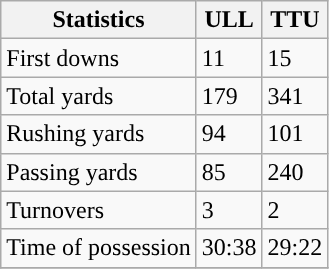<table class="wikitable">
<tr>
<th>Statistics</th>
<th>ULL</th>
<th>TTU</th>
</tr>
<tr>
<td>First downs</td>
<td>11</td>
<td>15</td>
</tr>
<tr>
<td>Total yards</td>
<td>179</td>
<td>341</td>
</tr>
<tr>
<td>Rushing yards</td>
<td>94</td>
<td>101</td>
</tr>
<tr>
<td>Passing yards</td>
<td>85</td>
<td>240</td>
</tr>
<tr>
<td>Turnovers</td>
<td>3</td>
<td>2</td>
</tr>
<tr>
<td>Time of possession</td>
<td>30:38</td>
<td>29:22</td>
</tr>
<tr>
</tr>
</table>
